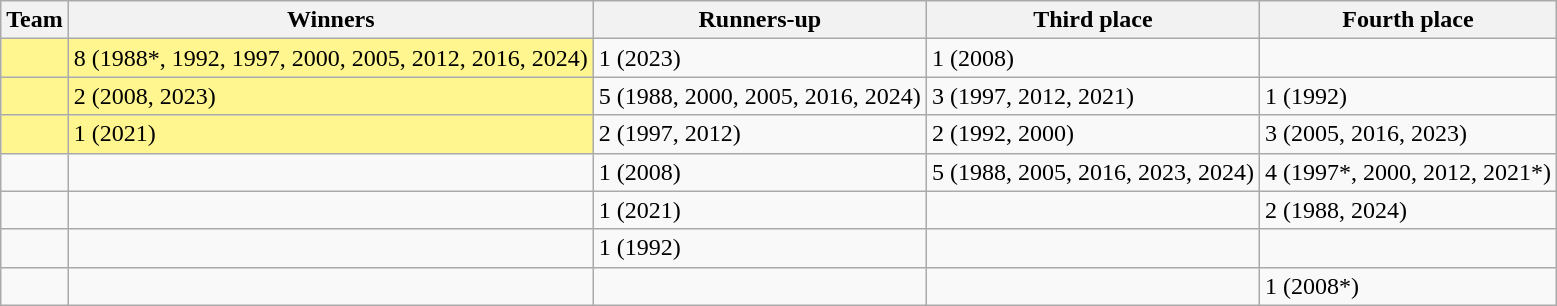<table class="wikitable sortable">
<tr>
<th>Team</th>
<th>Winners</th>
<th>Runners-up</th>
<th>Third place</th>
<th>Fourth place</th>
</tr>
<tr>
<td style=background:#FFF68F></td>
<td style=background:#FFF68F>8 (1988*, 1992, 1997, 2000, 2005, 2012, 2016, 2024)</td>
<td>1 (2023)</td>
<td>1 (2008)</td>
<td></td>
</tr>
<tr>
<td style=background:#FFF68F></td>
<td style=background:#FFF68F>2 (2008, 2023)</td>
<td>5 (1988, 2000, 2005, 2016, 2024)</td>
<td>3 (1997, 2012, 2021)</td>
<td>1 (1992)</td>
</tr>
<tr>
<td style=background:#FFF68F></td>
<td style=background:#FFF68F>1 (2021)</td>
<td>2 (1997, 2012)</td>
<td>2 (1992, 2000)</td>
<td>3 (2005, 2016, 2023)</td>
</tr>
<tr>
<td></td>
<td></td>
<td>1 (2008)</td>
<td>5 (1988, 2005, 2016, 2023, 2024)</td>
<td>4 (1997*, 2000, 2012, 2021*)</td>
</tr>
<tr>
<td></td>
<td></td>
<td>1 (2021)</td>
<td></td>
<td>2 (1988, 2024)</td>
</tr>
<tr>
<td></td>
<td></td>
<td>1 (1992)</td>
<td></td>
<td></td>
</tr>
<tr>
<td></td>
<td></td>
<td></td>
<td></td>
<td>1 (2008*)</td>
</tr>
</table>
